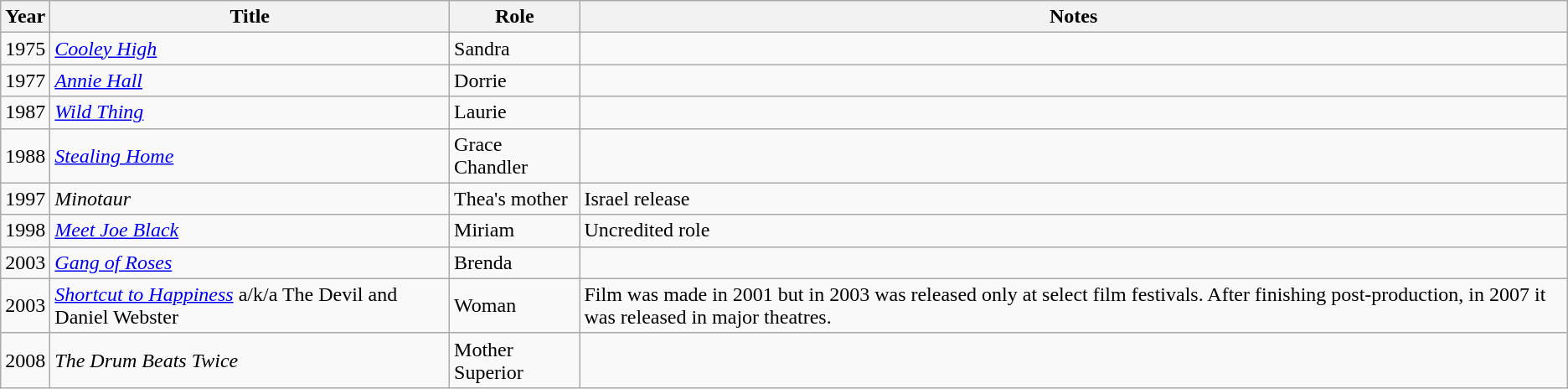<table class="wikitable">
<tr>
<th>Year</th>
<th>Title</th>
<th>Role</th>
<th>Notes</th>
</tr>
<tr>
<td>1975</td>
<td><em><a href='#'>Cooley High</a></em></td>
<td>Sandra</td>
<td></td>
</tr>
<tr>
<td>1977</td>
<td><em><a href='#'>Annie Hall</a></em></td>
<td>Dorrie</td>
<td></td>
</tr>
<tr>
<td>1987</td>
<td><em><a href='#'>Wild Thing</a></em></td>
<td>Laurie</td>
<td></td>
</tr>
<tr>
<td>1988</td>
<td><em><a href='#'>Stealing Home</a></em></td>
<td>Grace Chandler</td>
<td></td>
</tr>
<tr>
<td>1997</td>
<td><em>Minotaur</em></td>
<td>Thea's mother</td>
<td>Israel release</td>
</tr>
<tr>
<td>1998</td>
<td><em><a href='#'>Meet Joe Black</a></em></td>
<td>Miriam</td>
<td>Uncredited role</td>
</tr>
<tr>
<td>2003</td>
<td><em><a href='#'>Gang of Roses</a></em></td>
<td>Brenda</td>
<td></td>
</tr>
<tr>
<td>2003</td>
<td><em><a href='#'>Shortcut to Happiness</a></em>  a/k/a The Devil and Daniel Webster</td>
<td>Woman</td>
<td>Film was made in 2001 but in 2003 was released only at select film festivals.  After finishing post-production, in 2007 it was released in major theatres.</td>
</tr>
<tr>
<td>2008</td>
<td><em>The Drum Beats Twice</em></td>
<td>Mother Superior</td>
<td></td>
</tr>
</table>
